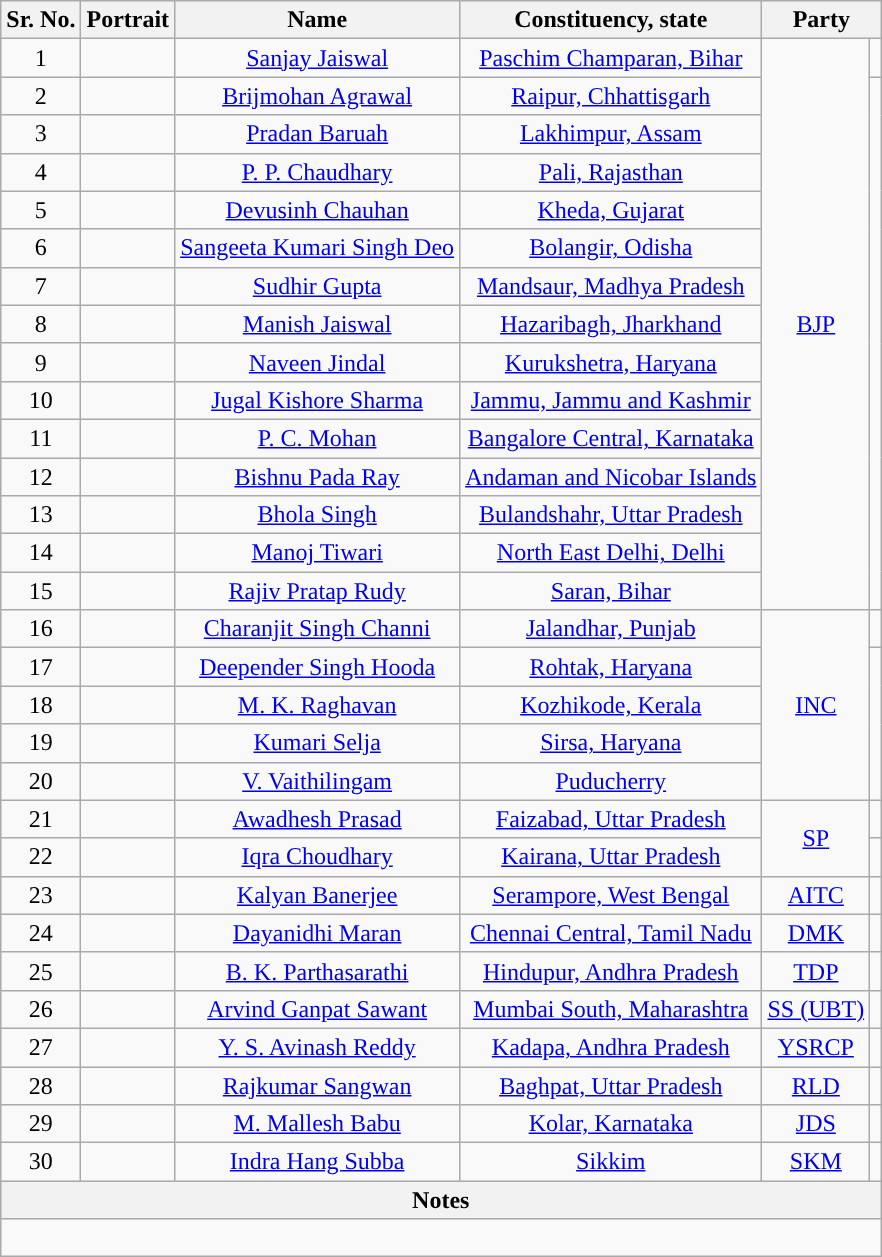<table class="wikitable">
<tr>
<th>Sr. No.</th>
<th>Portrait</th>
<th>Name</th>
<th>Constituency, state</th>
<th colspan="2">Party</th>
</tr>
<tr align="center">
<td>1</td>
<td></td>
<td><a href='#'>Sanjay Jaiswal</a></td>
<td><a href='#'>Paschim Champaran, Bihar</a></td>
<td rowspan="15"><a href='#'>BJP</a></td>
<td></td>
</tr>
<tr align="center">
<td>2</td>
<td></td>
<td><a href='#'>Brijmohan Agrawal</a></td>
<td><a href='#'>Raipur, Chhattisgarh</a></td>
</tr>
<tr align="center">
<td>3</td>
<td></td>
<td><a href='#'>Pradan Baruah</a></td>
<td><a href='#'>Lakhimpur, Assam</a></td>
</tr>
<tr align="center">
<td>4</td>
<td></td>
<td><a href='#'>P. P. Chaudhary</a></td>
<td><a href='#'>Pali, Rajasthan</a></td>
</tr>
<tr align="center">
<td>5</td>
<td></td>
<td><a href='#'>Devusinh Chauhan</a></td>
<td><a href='#'>Kheda, Gujarat</a></td>
</tr>
<tr align="center">
<td>6</td>
<td></td>
<td><a href='#'>Sangeeta Kumari Singh Deo</a></td>
<td><a href='#'>Bolangir, Odisha</a></td>
</tr>
<tr align="center">
<td>7</td>
<td></td>
<td><a href='#'>Sudhir Gupta</a></td>
<td><a href='#'>Mandsaur, Madhya Pradesh</a></td>
</tr>
<tr align="center">
<td>8</td>
<td></td>
<td><a href='#'>Manish Jaiswal</a></td>
<td><a href='#'>Hazaribagh, Jharkhand</a></td>
</tr>
<tr align="center">
<td>9</td>
<td></td>
<td><a href='#'>Naveen Jindal</a></td>
<td><a href='#'>Kurukshetra, Haryana</a></td>
</tr>
<tr align="center">
<td>10</td>
<td></td>
<td><a href='#'>Jugal Kishore Sharma</a></td>
<td><a href='#'>Jammu, Jammu and Kashmir</a></td>
</tr>
<tr align="center">
<td>11</td>
<td></td>
<td><a href='#'>P. C. Mohan</a></td>
<td><a href='#'>Bangalore Central, Karnataka</a></td>
</tr>
<tr align="center">
<td>12</td>
<td></td>
<td><a href='#'>Bishnu Pada Ray</a></td>
<td><a href='#'>Andaman and Nicobar Islands</a></td>
</tr>
<tr align="center">
<td>13</td>
<td></td>
<td><a href='#'>Bhola Singh</a></td>
<td><a href='#'>Bulandshahr, Uttar Pradesh</a></td>
</tr>
<tr align="center">
<td>14</td>
<td></td>
<td><a href='#'>Manoj Tiwari</a></td>
<td><a href='#'>North East Delhi, Delhi</a></td>
</tr>
<tr align="center">
<td>15</td>
<td></td>
<td><a href='#'>Rajiv Pratap Rudy</a></td>
<td><a href='#'>Saran, Bihar</a></td>
</tr>
<tr align="center">
<td>16</td>
<td></td>
<td><a href='#'>Charanjit Singh Channi</a></td>
<td><a href='#'>Jalandhar, Punjab</a></td>
<td rowspan="5"><a href='#'>INC</a></td>
<td></td>
</tr>
<tr align="center">
<td>17</td>
<td></td>
<td><a href='#'>Deepender Singh Hooda</a></td>
<td><a href='#'>Rohtak, Haryana</a></td>
</tr>
<tr align="center">
<td>18</td>
<td></td>
<td><a href='#'>M. K. Raghavan</a></td>
<td><a href='#'>Kozhikode, Kerala</a></td>
</tr>
<tr align="center">
<td>19</td>
<td></td>
<td><a href='#'>Kumari Selja</a></td>
<td><a href='#'>Sirsa, Haryana</a></td>
</tr>
<tr align="center">
<td>20</td>
<td></td>
<td><a href='#'>V. Vaithilingam</a></td>
<td><a href='#'>Puducherry</a></td>
</tr>
<tr align="center">
<td>21</td>
<td></td>
<td><a href='#'>Awadhesh Prasad</a></td>
<td><a href='#'>Faizabad, Uttar Pradesh</a></td>
<td rowspan="2"><a href='#'>SP</a></td>
<td></td>
</tr>
<tr align="center">
<td>22</td>
<td></td>
<td><a href='#'>Iqra Choudhary</a></td>
<td><a href='#'>Kairana, Uttar Pradesh</a></td>
</tr>
<tr align="center">
<td>23</td>
<td></td>
<td><a href='#'>Kalyan Banerjee</a></td>
<td><a href='#'>Serampore, West Bengal</a></td>
<td><a href='#'>AITC</a></td>
<td></td>
</tr>
<tr align="center">
<td>24</td>
<td></td>
<td><a href='#'>Dayanidhi Maran</a></td>
<td><a href='#'>Chennai Central, Tamil Nadu</a></td>
<td><a href='#'>DMK</a></td>
<td></td>
</tr>
<tr align="center">
<td>25</td>
<td></td>
<td><a href='#'>B. K. Parthasarathi</a></td>
<td><a href='#'>Hindupur, Andhra Pradesh</a></td>
<td><a href='#'>TDP</a></td>
<td></td>
</tr>
<tr align="center">
<td>26</td>
<td></td>
<td><a href='#'>Arvind Ganpat Sawant</a></td>
<td><a href='#'>Mumbai South, Maharashtra</a></td>
<td><a href='#'>SS (UBT)</a></td>
<td></td>
</tr>
<tr align="center">
<td>27</td>
<td></td>
<td><a href='#'>Y. S. Avinash Reddy</a></td>
<td><a href='#'>Kadapa, Andhra Pradesh</a></td>
<td><a href='#'>YSRCP</a></td>
<td></td>
</tr>
<tr align="center">
<td>28</td>
<td></td>
<td><a href='#'>Rajkumar Sangwan</a></td>
<td><a href='#'>Baghpat, Uttar Pradesh</a></td>
<td><a href='#'>RLD</a></td>
<td></td>
</tr>
<tr align="center">
<td>29</td>
<td></td>
<td><a href='#'>M. Mallesh Babu</a></td>
<td><a href='#'>Kolar, Karnataka</a></td>
<td><a href='#'>JDS</a></td>
<td></td>
</tr>
<tr align="center">
<td>30</td>
<td></td>
<td><a href='#'>Indra Hang Subba</a></td>
<td><a href='#'>Sikkim</a></td>
<td><a href='#'>SKM</a></td>
<td></td>
</tr>
<tr align="center">
<th colspan="6">Notes</th>
</tr>
<tr>
<td colspan="6"><br></td>
</tr>
</table>
